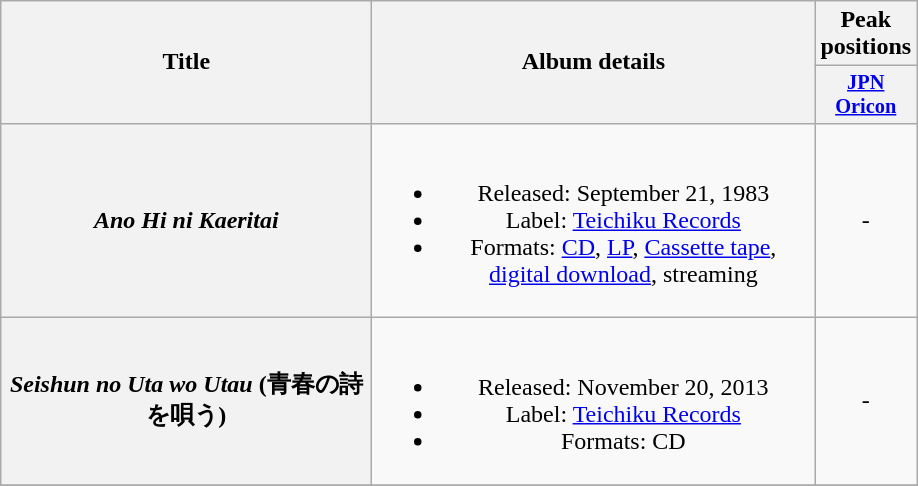<table class="wikitable plainrowheaders" style="text-align:center;">
<tr>
<th style="width:15em;" rowspan="2">Title</th>
<th style="width:18em;" rowspan="2">Album details</th>
<th colspan="1">Peak positions</th>
</tr>
<tr>
<th style="width:3em;font-size:85%"><a href='#'>JPN<br>Oricon</a><br></th>
</tr>
<tr>
<th scope="row"><em>Ano Hi ni Kaeritai</em></th>
<td><br><ul><li>Released: September 21, 1983</li><li>Label: <a href='#'>Teichiku Records</a></li><li>Formats: <a href='#'>CD</a>, <a href='#'>LP</a>, <a href='#'>Cassette tape</a>, <a href='#'>digital download</a>, streaming</li></ul></td>
<td>-</td>
</tr>
<tr>
<th scope="row"><em>Seishun no Uta wo Utau</em> (青春の詩を唄う)</th>
<td><br><ul><li>Released: November 20, 2013</li><li>Label: <a href='#'>Teichiku Records</a></li><li>Formats: CD</li></ul></td>
<td>-</td>
</tr>
<tr>
</tr>
</table>
